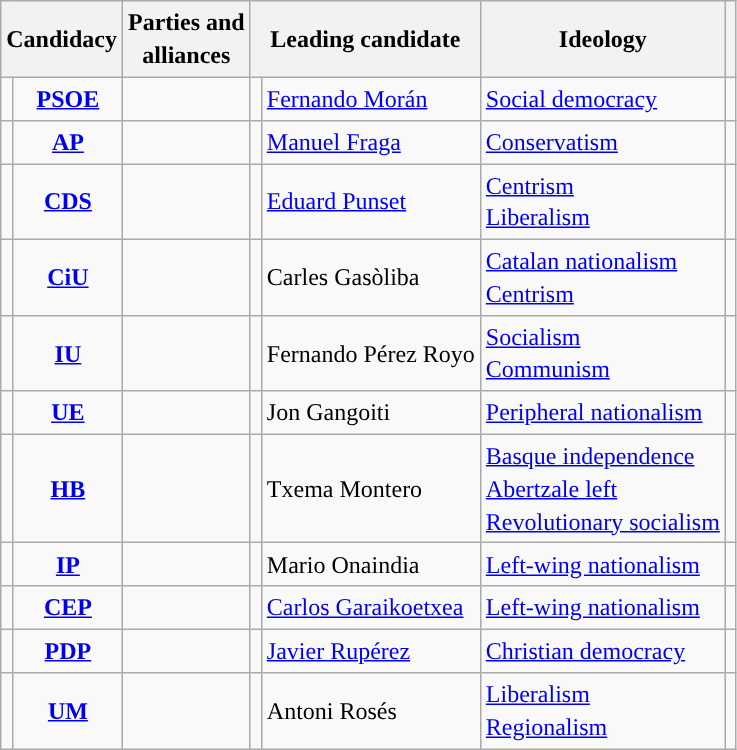<table class="wikitable" style="line-height:1.35em; text-align:left;">
<tr>
<th colspan="2">Candidacy</th>
<th>Parties and<br>alliances</th>
<th colspan="2">Leading candidate</th>
<th>Ideology</th>
<th></th>
</tr>
<tr>
<td width="1" style="color:inherit;background:"></td>
<td align="center"><strong><a href='#'>PSOE</a></strong></td>
<td></td>
<td></td>
<td><a href='#'>Fernando Morán</a></td>
<td><a href='#'>Social democracy</a></td>
<td></td>
</tr>
<tr>
<td style="color:inherit;background:"></td>
<td align="center"><strong><a href='#'>AP</a></strong></td>
<td></td>
<td></td>
<td><a href='#'>Manuel Fraga</a></td>
<td><a href='#'>Conservatism</a></td>
<td></td>
</tr>
<tr>
<td style="color:inherit;background:"></td>
<td align="center"><strong><a href='#'>CDS</a></strong></td>
<td></td>
<td></td>
<td><a href='#'>Eduard Punset</a></td>
<td><a href='#'>Centrism</a><br><a href='#'>Liberalism</a></td>
<td></td>
</tr>
<tr>
<td style="color:inherit;background:"></td>
<td align="center"><strong><a href='#'>CiU</a></strong></td>
<td></td>
<td></td>
<td>Carles Gasòliba</td>
<td><a href='#'>Catalan nationalism</a><br><a href='#'>Centrism</a></td>
<td></td>
</tr>
<tr>
<td style="color:inherit;background:"></td>
<td align="center"><strong><a href='#'>IU</a></strong></td>
<td></td>
<td></td>
<td>Fernando Pérez Royo</td>
<td><a href='#'>Socialism</a><br><a href='#'>Communism</a></td>
<td></td>
</tr>
<tr>
<td style="color:inherit;background:"></td>
<td align="center"><strong><a href='#'>UE</a></strong></td>
<td></td>
<td></td>
<td>Jon Gangoiti</td>
<td><a href='#'>Peripheral nationalism</a></td>
<td></td>
</tr>
<tr>
<td style="color:inherit;background:"></td>
<td align="center"><strong><a href='#'>HB</a></strong></td>
<td></td>
<td></td>
<td>Txema Montero</td>
<td><a href='#'>Basque independence</a><br><a href='#'>Abertzale left</a><br><a href='#'>Revolutionary socialism</a></td>
<td></td>
</tr>
<tr>
<td style="color:inherit;background:"></td>
<td align="center"><strong><a href='#'>IP</a></strong></td>
<td></td>
<td></td>
<td>Mario Onaindia</td>
<td><a href='#'>Left-wing nationalism</a></td>
<td></td>
</tr>
<tr>
<td style="color:inherit;background:"></td>
<td align="center"><strong><a href='#'>CEP</a></strong></td>
<td></td>
<td></td>
<td><a href='#'>Carlos Garaikoetxea</a></td>
<td><a href='#'>Left-wing nationalism</a></td>
<td></td>
</tr>
<tr>
<td style="color:inherit;background:"></td>
<td align="center"><strong><a href='#'>PDP</a></strong></td>
<td></td>
<td></td>
<td><a href='#'>Javier Rupérez</a></td>
<td><a href='#'>Christian democracy</a></td>
<td></td>
</tr>
<tr>
<td style="color:inherit;background:"></td>
<td align="center"><strong><a href='#'>UM</a></strong></td>
<td></td>
<td></td>
<td>Antoni Rosés</td>
<td><a href='#'>Liberalism</a><br><a href='#'>Regionalism</a></td>
<td></td>
</tr>
</table>
